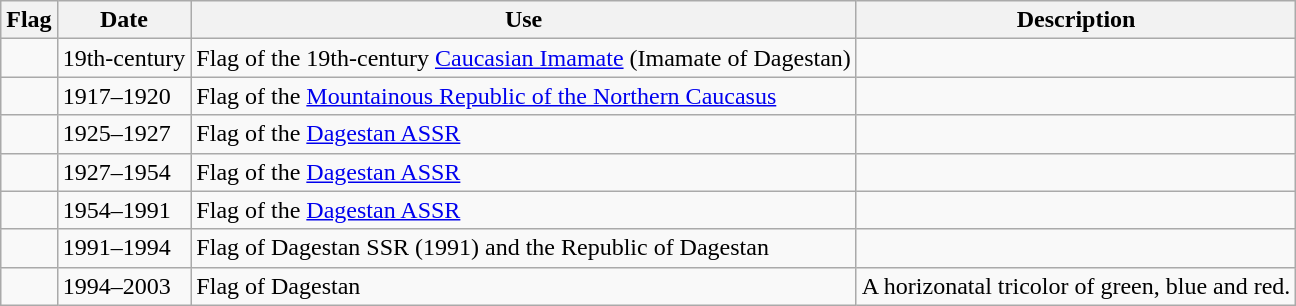<table class="wikitable">
<tr>
<th><strong>Flag</strong></th>
<th><strong>Date</strong></th>
<th><strong>Use</strong></th>
<th><strong>Description</strong></th>
</tr>
<tr>
<td></td>
<td>19th-century</td>
<td>Flag of the 19th-century <a href='#'>Caucasian Imamate</a> (Imamate of Dagestan)</td>
<td></td>
</tr>
<tr>
<td></td>
<td>1917–1920</td>
<td>Flag of the <a href='#'>Mountainous Republic of the Northern Caucasus</a></td>
<td></td>
</tr>
<tr>
<td></td>
<td>1925–1927</td>
<td>Flag of the <a href='#'>Dagestan ASSR</a></td>
<td></td>
</tr>
<tr>
<td></td>
<td>1927–1954</td>
<td>Flag of the <a href='#'>Dagestan ASSR</a></td>
<td></td>
</tr>
<tr>
<td></td>
<td>1954–1991</td>
<td>Flag of the <a href='#'>Dagestan ASSR</a></td>
<td></td>
</tr>
<tr>
<td></td>
<td>1991–1994</td>
<td>Flag of Dagestan SSR (1991) and the Republic of Dagestan</td>
<td></td>
</tr>
<tr>
<td></td>
<td>1994–2003</td>
<td>Flag of Dagestan</td>
<td>A horizonatal tricolor of green, blue and red.</td>
</tr>
</table>
